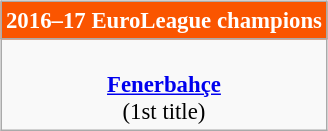<table style="width:100%;">
<tr>
<td valign=top align=right width=33%><br>













</td>
<td style="vertical-align:top; align:center; width:33%;"><br><table style="width:100%;">
<tr>
<td style="width=50%;"></td>
<td></td>
<td style="width=50%;"></td>
</tr>
</table>
<br><table class=wikitable style="font-size:95%; text-align:center; margin:auto">
<tr>
<th style="background:#FA5500; color:white;">2016–17 EuroLeague champions</th>
</tr>
<tr OLYMPIAKOS>
<td><br>  <strong><a href='#'>Fenerbahçe</a></strong><br> (1st title)</td>
</tr>
</table>
</td>
<td style="vertical-align:top; align:left; width:33%;"><br>













</td>
</tr>
</table>
